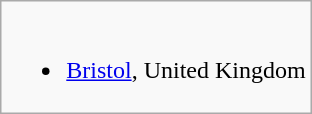<table class="wikitable">
<tr valign="top">
<td><br><ul><li> <a href='#'>Bristol</a>, United Kingdom </li></ul></td>
</tr>
</table>
